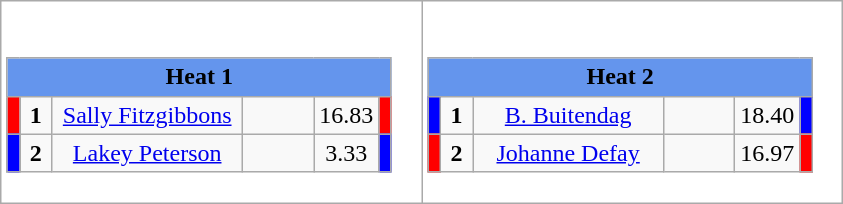<table class="wikitable" style="background:#fff;">
<tr>
<td><div><br><table class="wikitable">
<tr>
<td colspan="6"  style="text-align:center; background:#6495ed;"><strong>Heat 1</strong></td>
</tr>
<tr>
<td style="width:01px; background: #f00;"></td>
<td style="width:14px; text-align:center;"><strong>1</strong></td>
<td style="width:120px; text-align:center;"><a href='#'>Sally Fitzgibbons</a></td>
<td style="width:40px; text-align:center;"></td>
<td style="width:20px; text-align:center;">16.83</td>
<td style="width:01px; background: #f00;"></td>
</tr>
<tr>
<td style="width:01px; background: #00f;"></td>
<td style="width:14px; text-align:center;"><strong>2</strong></td>
<td style="width:120px; text-align:center;"><a href='#'>Lakey Peterson</a></td>
<td style="width:40px; text-align:center;"></td>
<td style="width:20px; text-align:center;">3.33</td>
<td style="width:01px; background: #00f;"></td>
</tr>
</table>
</div></td>
<td><div><br><table class="wikitable">
<tr>
<td colspan="6"  style="text-align:center; background:#6495ed;"><strong>Heat 2</strong></td>
</tr>
<tr>
<td style="width:01px; background: #00f;"></td>
<td style="width:14px; text-align:center;"><strong>1</strong></td>
<td style="width:120px; text-align:center;"><a href='#'>B. Buitendag</a></td>
<td style="width:40px; text-align:center;"></td>
<td style="width:20px; text-align:center;">18.40</td>
<td style="width:01px; background: #00f;"></td>
</tr>
<tr>
<td style="width:01px; background: #f00;"></td>
<td style="width:14px; text-align:center;"><strong>2</strong></td>
<td style="width:120px; text-align:center;"><a href='#'>Johanne Defay</a></td>
<td style="width:40px; text-align:center;"></td>
<td style="width:20px; text-align:center;">16.97</td>
<td style="width:01px; background: #f00;"></td>
</tr>
</table>
</div></td>
</tr>
</table>
